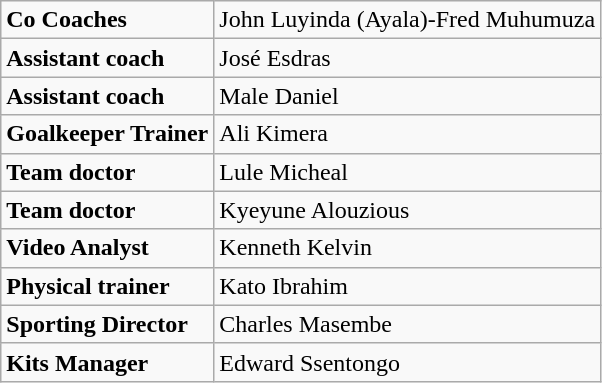<table class="wikitable">
<tr>
<td><strong>Co Coaches</strong></td>
<td>John Luyinda (Ayala)-Fred Muhumuza</td>
</tr>
<tr>
<td><strong>Assistant coach</strong></td>
<td>José Esdras</td>
</tr>
<tr>
<td><strong>Assistant coach</strong></td>
<td>Male  Daniel</td>
</tr>
<tr>
<td><strong>Goalkeeper Trainer</strong></td>
<td>Ali Kimera</td>
</tr>
<tr>
<td><strong>Team doctor</strong></td>
<td>Lule Micheal</td>
</tr>
<tr>
<td><strong>Team doctor</strong></td>
<td>Kyeyune Alouzious</td>
</tr>
<tr>
<td><strong>Video Analyst</strong></td>
<td>Kenneth Kelvin</td>
</tr>
<tr>
<td><strong>Physical trainer</strong></td>
<td>Kato Ibrahim</td>
</tr>
<tr>
<td><strong>Sporting Director</strong></td>
<td>Charles Masembe</td>
</tr>
<tr>
<td><strong>Kits Manager</strong></td>
<td>Edward Ssentongo</td>
</tr>
</table>
